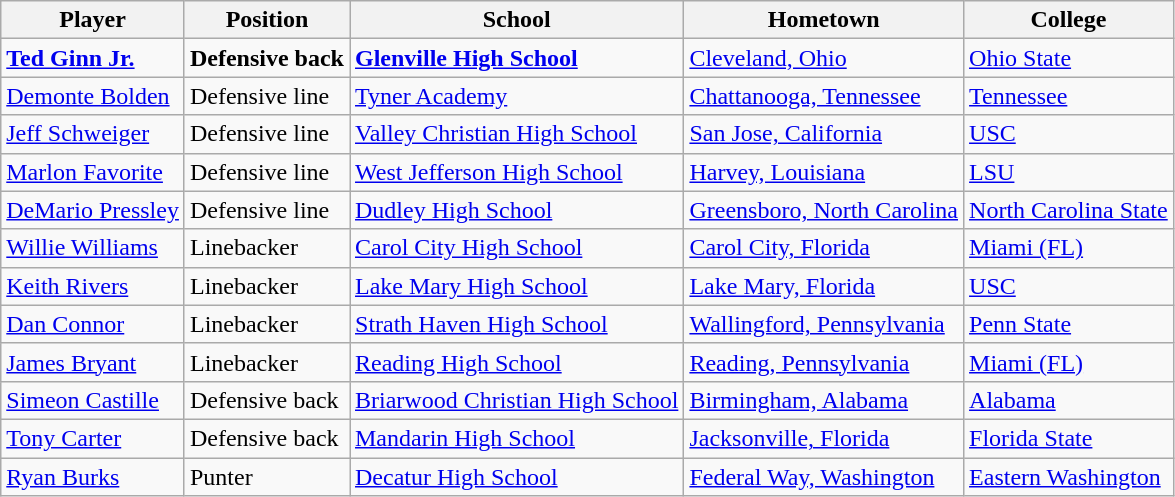<table class="wikitable">
<tr>
<th>Player</th>
<th>Position</th>
<th>School</th>
<th>Hometown</th>
<th>College</th>
</tr>
<tr>
<td><strong><a href='#'>Ted Ginn Jr.</a></strong></td>
<td><strong>Defensive back</strong></td>
<td><strong><a href='#'>Glenville High School</a></strong></td>
<td><a href='#'>Cleveland, Ohio</a></td>
<td><a href='#'>Ohio State</a></td>
</tr>
<tr>
<td><a href='#'>Demonte Bolden</a></td>
<td>Defensive line</td>
<td><a href='#'>Tyner Academy</a></td>
<td><a href='#'>Chattanooga, Tennessee</a></td>
<td><a href='#'>Tennessee</a></td>
</tr>
<tr>
<td><a href='#'>Jeff Schweiger</a></td>
<td>Defensive line</td>
<td><a href='#'>Valley Christian High School</a></td>
<td><a href='#'>San Jose, California</a></td>
<td><a href='#'>USC</a></td>
</tr>
<tr>
<td><a href='#'>Marlon Favorite</a></td>
<td>Defensive line</td>
<td><a href='#'>West Jefferson High School</a></td>
<td><a href='#'>Harvey, Louisiana</a></td>
<td><a href='#'>LSU</a></td>
</tr>
<tr>
<td><a href='#'>DeMario Pressley</a></td>
<td>Defensive line</td>
<td><a href='#'>Dudley High School</a></td>
<td><a href='#'>Greensboro, North Carolina</a></td>
<td><a href='#'>North Carolina State</a></td>
</tr>
<tr>
<td><a href='#'>Willie Williams</a></td>
<td>Linebacker</td>
<td><a href='#'>Carol City High School</a></td>
<td><a href='#'>Carol City, Florida</a></td>
<td><a href='#'>Miami (FL)</a></td>
</tr>
<tr>
<td><a href='#'>Keith Rivers</a></td>
<td>Linebacker</td>
<td><a href='#'>Lake Mary High School</a></td>
<td><a href='#'>Lake Mary, Florida</a></td>
<td><a href='#'>USC</a></td>
</tr>
<tr>
<td><a href='#'>Dan Connor</a></td>
<td>Linebacker</td>
<td><a href='#'>Strath Haven High School</a></td>
<td><a href='#'>Wallingford, Pennsylvania</a></td>
<td><a href='#'>Penn State</a></td>
</tr>
<tr>
<td><a href='#'>James Bryant</a></td>
<td>Linebacker</td>
<td><a href='#'>Reading High School</a></td>
<td><a href='#'>Reading, Pennsylvania</a></td>
<td><a href='#'>Miami (FL)</a></td>
</tr>
<tr>
<td><a href='#'>Simeon Castille</a></td>
<td>Defensive back</td>
<td><a href='#'>Briarwood Christian High School</a></td>
<td><a href='#'>Birmingham, Alabama</a></td>
<td><a href='#'>Alabama</a></td>
</tr>
<tr>
<td><a href='#'>Tony Carter</a></td>
<td>Defensive back</td>
<td><a href='#'>Mandarin High School</a></td>
<td><a href='#'>Jacksonville, Florida</a></td>
<td><a href='#'>Florida State</a></td>
</tr>
<tr>
<td><a href='#'>Ryan Burks</a></td>
<td>Punter</td>
<td><a href='#'>Decatur High School</a></td>
<td><a href='#'>Federal Way, Washington</a></td>
<td><a href='#'>Eastern Washington</a></td>
</tr>
</table>
